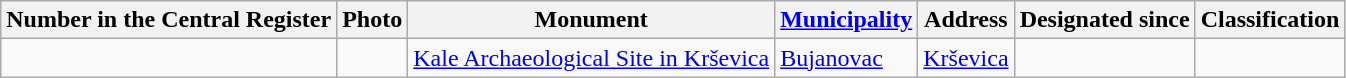<table class="wikitable sortable">
<tr>
<th>Number in the Central Register</th>
<th>Photo</th>
<th>Monument</th>
<th><a href='#'>Municipality</a></th>
<th>Address</th>
<th>Designated since</th>
<th>Classification</th>
</tr>
<tr>
<td></td>
<td></td>
<td><a href='#'>Kale Archaeological Site in Krševica</a></td>
<td><a href='#'>Bujanovac</a></td>
<td><a href='#'>Krševica</a><br></td>
<td align="left"></td>
<td></td>
</tr>
</table>
